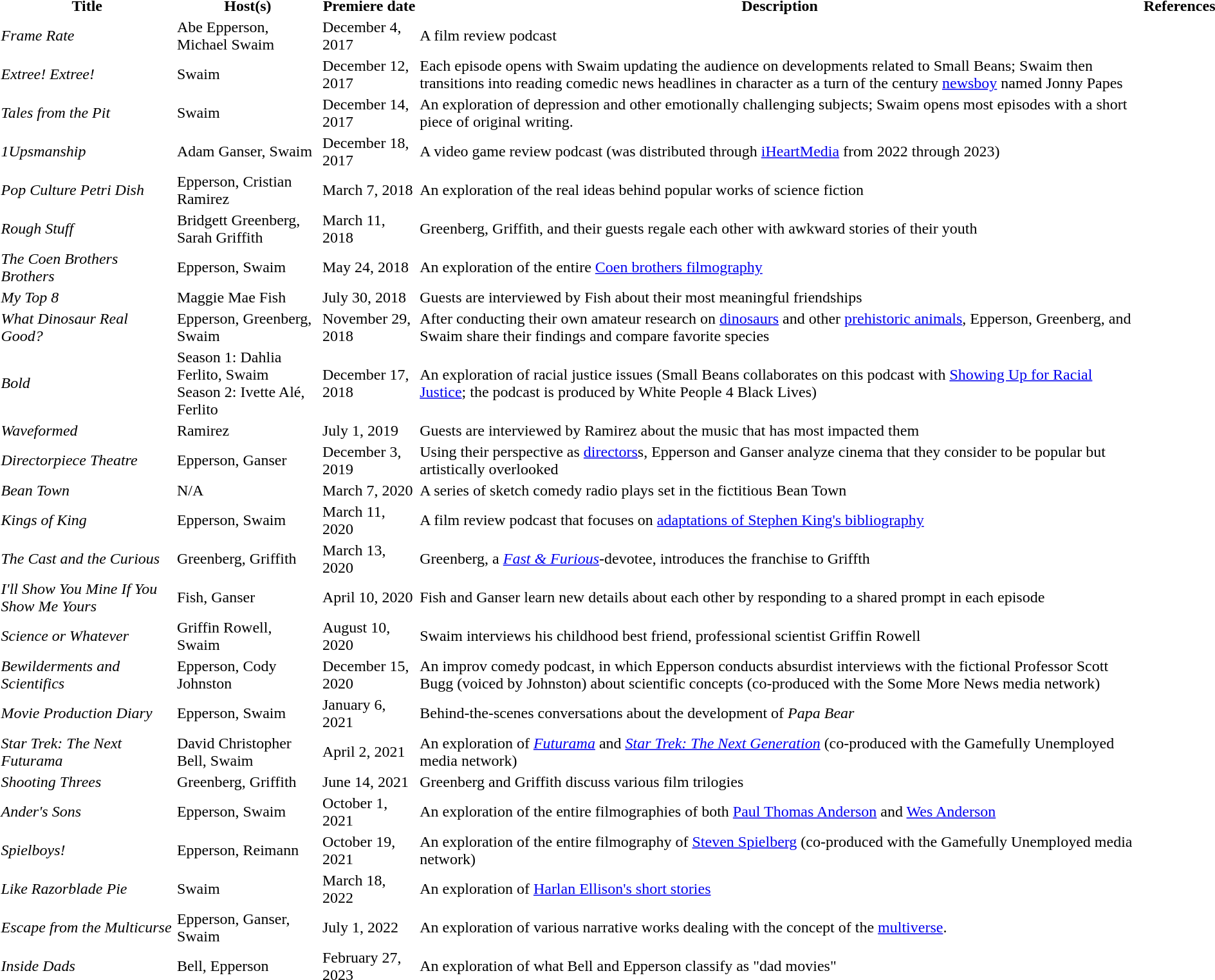<table>
<tr>
<th>Title</th>
<th>Host(s)</th>
<th>Premiere date</th>
<th>Description</th>
<th>References</th>
</tr>
<tr>
<td><em>Frame Rate</em></td>
<td>Abe Epperson, Michael Swaim</td>
<td>December 4, 2017</td>
<td>A film review podcast</td>
<td></td>
</tr>
<tr>
<td><em>Extree! Extree!</em></td>
<td>Swaim</td>
<td>December 12, 2017</td>
<td>Each episode opens with Swaim updating the audience on developments related to Small Beans; Swaim then transitions into reading comedic news headlines in character as a turn of the century <a href='#'>newsboy</a> named Jonny Papes</td>
<td></td>
</tr>
<tr>
<td><em>Tales from the Pit</em></td>
<td>Swaim</td>
<td>December 14, 2017</td>
<td>An exploration of depression and other emotionally challenging subjects; Swaim opens most episodes with a short piece of original writing.</td>
<td></td>
</tr>
<tr>
<td><em>1Upsmanship</em></td>
<td>Adam Ganser, Swaim</td>
<td>December 18, 2017</td>
<td>A video game review podcast (was distributed through <a href='#'>iHeartMedia</a> from 2022 through 2023)</td>
<td></td>
</tr>
<tr>
<td><em>Pop Culture Petri Dish</em></td>
<td>Epperson, Cristian Ramirez</td>
<td>March 7, 2018</td>
<td>An exploration of the real ideas behind popular works of science fiction</td>
<td></td>
</tr>
<tr>
<td><em>Rough Stuff</em></td>
<td>Bridgett Greenberg, Sarah Griffith</td>
<td>March 11, 2018</td>
<td>Greenberg, Griffith, and their guests regale each other with awkward stories of their youth</td>
<td></td>
</tr>
<tr>
<td><em>The Coen Brothers Brothers</em></td>
<td>Epperson, Swaim</td>
<td>May 24, 2018</td>
<td>An exploration of the entire <a href='#'>Coen brothers filmography</a></td>
<td></td>
</tr>
<tr>
<td><em>My Top 8</em></td>
<td>Maggie Mae Fish</td>
<td>July 30, 2018</td>
<td>Guests are interviewed by Fish about their most meaningful friendships</td>
<td></td>
</tr>
<tr>
<td><em>What Dinosaur Real Good?</em></td>
<td>Epperson, Greenberg, Swaim</td>
<td>November 29, 2018</td>
<td>After conducting their own amateur research on <a href='#'>dinosaurs</a> and other <a href='#'>prehistoric animals</a>, Epperson, Greenberg, and Swaim share their findings and compare favorite species</td>
<td></td>
</tr>
<tr>
<td><em>Bold</em></td>
<td>Season 1: Dahlia Ferlito, Swaim<br>Season 2: Ivette Alé, Ferlito</td>
<td>December 17, 2018</td>
<td>An exploration of racial justice issues (Small Beans collaborates on this podcast with <a href='#'>Showing Up for Racial Justice</a>; the podcast is produced by White People 4 Black Lives)</td>
<td></td>
</tr>
<tr>
<td><em>Waveformed</em></td>
<td>Ramirez</td>
<td>July 1, 2019</td>
<td>Guests are interviewed by Ramirez about the music that has most impacted them</td>
<td></td>
</tr>
<tr>
<td><em>Directorpiece Theatre</em></td>
<td>Epperson, Ganser</td>
<td>December 3, 2019</td>
<td>Using their perspective as <a href='#'>directors</a>s, Epperson and Ganser analyze cinema that they consider to be popular but artistically overlooked</td>
<td></td>
</tr>
<tr>
<td><em>Bean Town</em></td>
<td>N/A</td>
<td>March 7, 2020</td>
<td>A series of sketch comedy radio plays set in the fictitious Bean Town</td>
<td></td>
</tr>
<tr>
<td><em>Kings of King</em></td>
<td>Epperson, Swaim</td>
<td>March 11, 2020</td>
<td>A film review podcast that focuses on <a href='#'>adaptations of Stephen King's bibliography</a></td>
<td></td>
</tr>
<tr>
<td><em>The Cast and the Curious</em></td>
<td>Greenberg, Griffith</td>
<td>March 13, 2020</td>
<td>Greenberg, a <em><a href='#'>Fast & Furious</a></em>-devotee, introduces the franchise to Griffth</td>
<td></td>
</tr>
<tr>
<td><em>I'll Show You Mine If You Show Me Yours</em></td>
<td>Fish, Ganser</td>
<td>April 10, 2020</td>
<td>Fish and Ganser learn new details about each other by responding to a shared prompt in each episode</td>
<td></td>
</tr>
<tr>
<td><em>Science or Whatever</em></td>
<td>Griffin Rowell, Swaim</td>
<td>August 10, 2020</td>
<td>Swaim interviews his childhood best friend, professional scientist Griffin Rowell</td>
<td></td>
</tr>
<tr>
<td><em>Bewilderments and Scientifics</em></td>
<td>Epperson, Cody Johnston</td>
<td>December 15, 2020</td>
<td>An improv comedy podcast, in which Epperson conducts absurdist interviews with the fictional Professor Scott Bugg (voiced by Johnston) about scientific concepts (co-produced with the Some More News media network)</td>
<td></td>
</tr>
<tr>
<td><em>Movie Production Diary</em></td>
<td>Epperson, Swaim</td>
<td>January 6, 2021</td>
<td>Behind-the-scenes conversations about the development of <em>Papa Bear</em></td>
<td></td>
</tr>
<tr>
<td><em>Star Trek: The Next Futurama</em></td>
<td>David Christopher Bell, Swaim</td>
<td>April 2, 2021</td>
<td>An exploration of <em><a href='#'>Futurama</a></em> and <em><a href='#'>Star Trek: The Next Generation</a></em> (co-produced with the Gamefully Unemployed media network)</td>
<td></td>
</tr>
<tr>
<td><em>Shooting Threes</em></td>
<td>Greenberg, Griffith</td>
<td>June 14, 2021</td>
<td>Greenberg and Griffith discuss various film trilogies</td>
<td></td>
</tr>
<tr>
<td><em>Ander's Sons</em></td>
<td>Epperson, Swaim</td>
<td>October 1, 2021</td>
<td>An exploration of the entire filmographies of both <a href='#'>Paul Thomas Anderson</a> and <a href='#'>Wes Anderson</a></td>
<td></td>
</tr>
<tr>
<td><em>Spielboys!</em></td>
<td>Epperson, Reimann</td>
<td>October 19, 2021</td>
<td>An exploration of the entire filmography of <a href='#'>Steven Spielberg</a> (co-produced with the Gamefully Unemployed media network)</td>
<td></td>
</tr>
<tr>
<td><em>Like Razorblade Pie</em></td>
<td>Swaim</td>
<td>March 18, 2022</td>
<td>An exploration of <a href='#'>Harlan Ellison's short stories</a></td>
<td></td>
</tr>
<tr>
<td><em>Escape from the Multicurse</em></td>
<td>Epperson, Ganser, Swaim</td>
<td>July 1, 2022</td>
<td>An exploration of various narrative works dealing with the concept of the <a href='#'>multiverse</a>.</td>
<td></td>
</tr>
<tr>
<td><em>Inside Dads</em></td>
<td>Bell, Epperson</td>
<td>February 27, 2023</td>
<td>An exploration of what Bell and Epperson classify as "dad movies"</td>
<td></td>
</tr>
</table>
